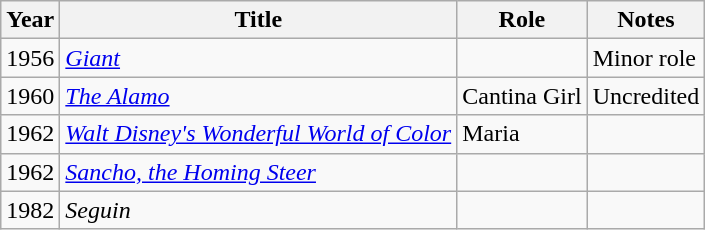<table class="wikitable">
<tr>
<th>Year</th>
<th>Title</th>
<th>Role</th>
<th>Notes</th>
</tr>
<tr>
<td>1956</td>
<td><em><a href='#'>Giant</a></em></td>
<td></td>
<td>Minor role</td>
</tr>
<tr>
<td>1960</td>
<td><em><a href='#'>The Alamo</a></em></td>
<td>Cantina Girl</td>
<td>Uncredited</td>
</tr>
<tr>
<td>1962</td>
<td><em><a href='#'>Walt Disney's Wonderful World of Color</a></em></td>
<td>Maria</td>
<td></td>
</tr>
<tr>
<td>1962</td>
<td><em><a href='#'>Sancho, the Homing Steer</a></em></td>
<td></td>
<td></td>
</tr>
<tr>
<td>1982</td>
<td><em>Seguin</em></td>
<td></td>
<td></td>
</tr>
</table>
